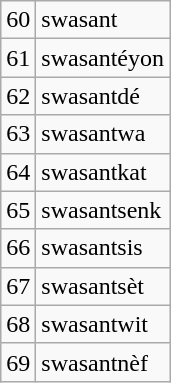<table class="wikitable" style="float:left; margin-right:0.5em">
<tr>
<td>60</td>
<td>swasant</td>
</tr>
<tr>
<td>61</td>
<td>swasantéyon</td>
</tr>
<tr>
<td>62</td>
<td>swasantdé</td>
</tr>
<tr>
<td>63</td>
<td>swasantwa</td>
</tr>
<tr>
<td>64</td>
<td>swasantkat</td>
</tr>
<tr>
<td>65</td>
<td>swasantsenk</td>
</tr>
<tr>
<td>66</td>
<td>swasantsis</td>
</tr>
<tr>
<td>67</td>
<td>swasantsèt</td>
</tr>
<tr>
<td>68</td>
<td>swasantwit</td>
</tr>
<tr>
<td>69</td>
<td>swasantnèf</td>
</tr>
</table>
